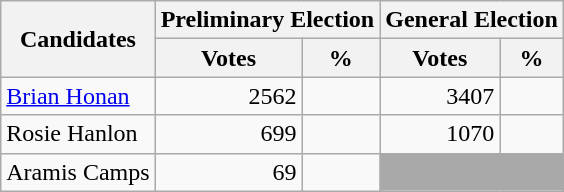<table class=wikitable>
<tr>
<th colspan=1 rowspan=2><strong>Candidates</strong></th>
<th colspan=2><strong>Preliminary Election</strong></th>
<th colspan=2><strong>General Election</strong></th>
</tr>
<tr>
<th>Votes</th>
<th>%</th>
<th>Votes</th>
<th>%</th>
</tr>
<tr>
<td><a href='#'>Brian Honan</a></td>
<td align="right">2562</td>
<td align="right"></td>
<td align="right">3407</td>
<td align="right"></td>
</tr>
<tr>
<td>Rosie Hanlon</td>
<td align="right">699</td>
<td align="right"></td>
<td align="right">1070</td>
<td align="right"></td>
</tr>
<tr>
<td>Aramis Camps</td>
<td align="right">69</td>
<td align="right"></td>
<td colspan=2 bgcolor=darkgray> </td>
</tr>
</table>
